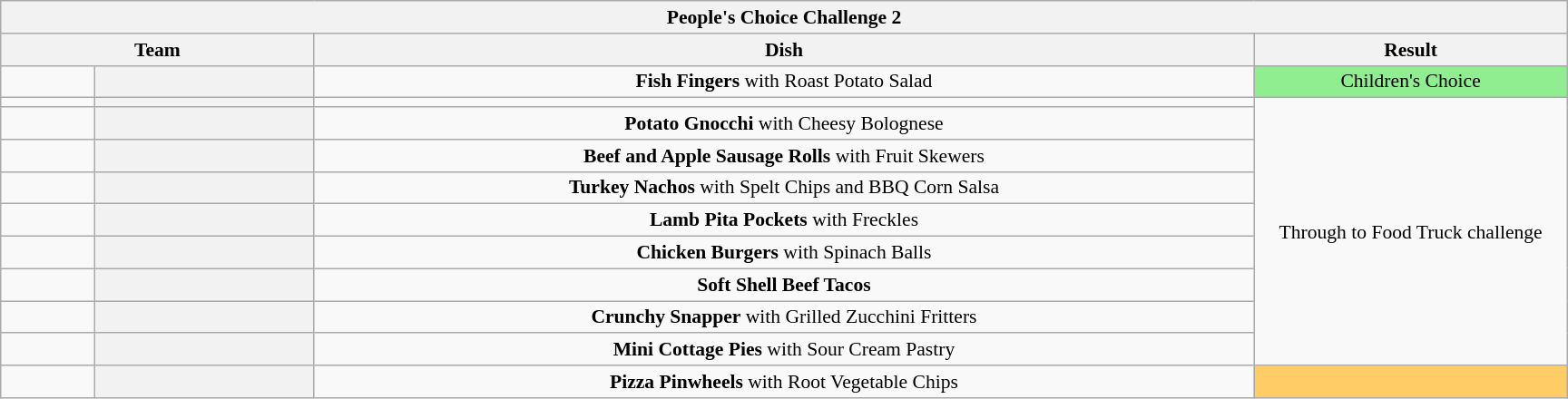<table class="wikitable plainrowheaders" style="margin:1em auto; text-align:center; font-size:90%; width:80em;">
<tr>
<th colspan="4" >People's Choice Challenge 2</th>
</tr>
<tr>
<th style="width:20%;" colspan="2">Team</th>
<th style="width:60%;">Dish</th>
<th style="width:20%;">Result</th>
</tr>
<tr>
<td></td>
<th style="width:14%;"></th>
<td><strong>Fish Fingers</strong> with Roast Potato Salad</td>
<td style="background:lightgreen">Children's Choice</td>
</tr>
<tr>
<td></td>
<th></th>
<td></td>
<td rowspan="9">Through to Food Truck challenge</td>
</tr>
<tr>
<td></td>
<th></th>
<td><strong>Potato Gnocchi</strong> with Cheesy Bolognese</td>
</tr>
<tr>
<td></td>
<th></th>
<td><strong>Beef and Apple Sausage Rolls</strong> with Fruit Skewers</td>
</tr>
<tr>
<td></td>
<th></th>
<td><strong>Turkey Nachos</strong> with Spelt Chips and BBQ Corn Salsa</td>
</tr>
<tr>
<td></td>
<th></th>
<td><strong>Lamb Pita Pockets</strong> with Freckles</td>
</tr>
<tr>
<td></td>
<th></th>
<td><strong>Chicken Burgers</strong> with Spinach Balls</td>
</tr>
<tr>
<td></td>
<th></th>
<td><strong>Soft Shell Beef Tacos</strong></td>
</tr>
<tr>
<td></td>
<th></th>
<td><strong>Crunchy Snapper</strong> with Grilled Zucchini Fritters</td>
</tr>
<tr>
<td></td>
<th></th>
<td><strong>Mini Cottage Pies</strong> with Sour Cream Pastry</td>
</tr>
<tr>
<td></td>
<th></th>
<td><strong>Pizza Pinwheels</strong> with Root Vegetable Chips</td>
<td style="background:#fc6;"></td>
</tr>
</table>
